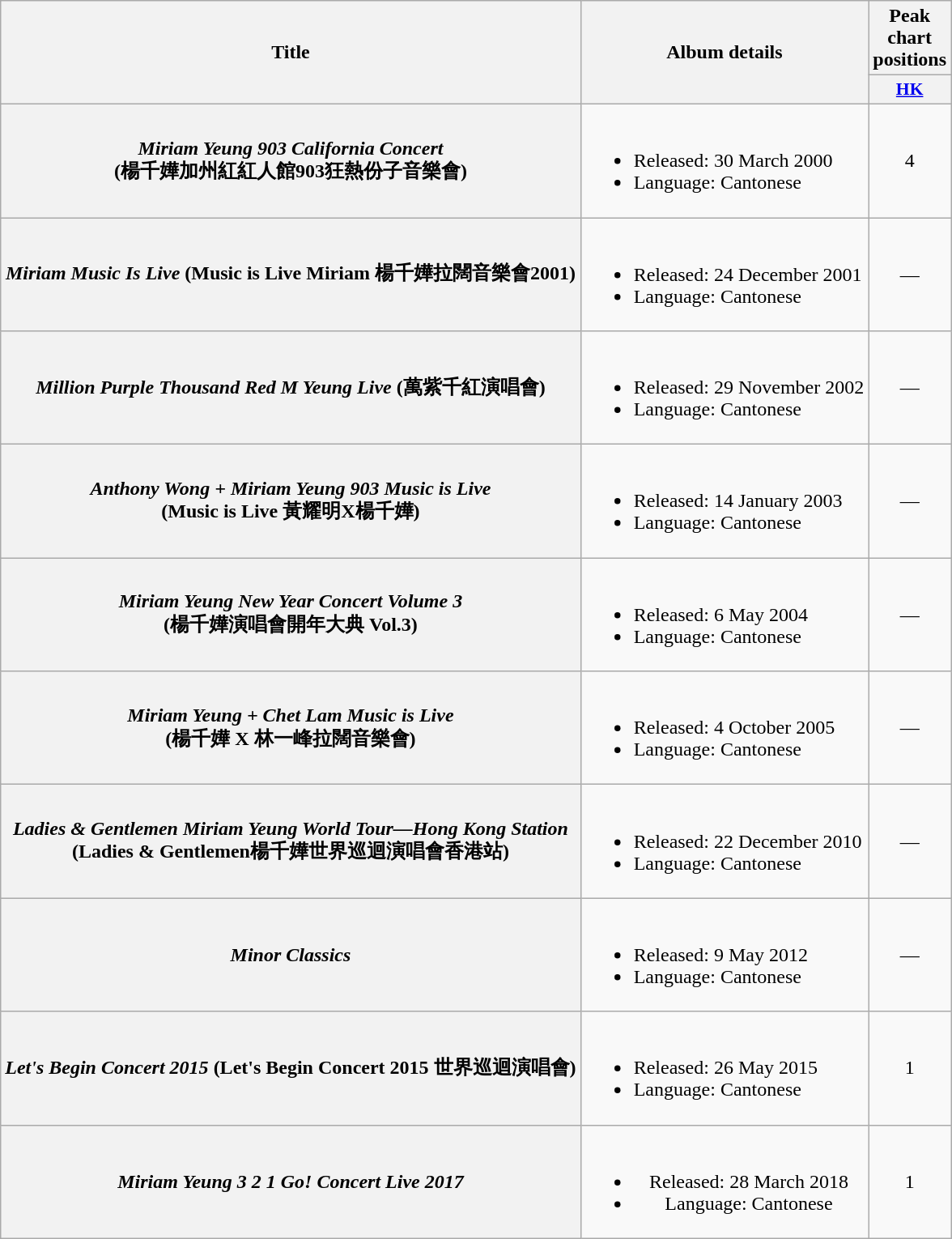<table class="wikitable plainrowheaders" style="text-align:center;">
<tr>
<th rowspan="2">Title</th>
<th rowspan="2">Album details</th>
<th>Peak chart positions</th>
</tr>
<tr>
<th scope="col" style="width:3em;font-size:90%;"><a href='#'>HK</a></th>
</tr>
<tr>
<th scope="row"><em>Miriam Yeung 903 California Concert</em><br>(楊千嬅加州紅紅人館903狂熱份子音樂會)</th>
<td align="left" scope="row" !><br><ul><li>Released: 30 March 2000</li><li>Language: Cantonese</li></ul></td>
<td>4</td>
</tr>
<tr>
<th scope="row"><em>Miriam Music Is Live </em> (Music is Live Miriam 楊千嬅拉闊音樂會2001)</th>
<td align="left" scope="row" !><br><ul><li>Released: 24 December 2001</li><li>Language: Cantonese</li></ul></td>
<td>—</td>
</tr>
<tr>
<th scope="row"><em>Million Purple Thousand Red M Yeung Live</em> (萬紫千紅演唱會)</th>
<td align="left" scope="row" !><br><ul><li>Released: 29 November 2002</li><li>Language: Cantonese</li></ul></td>
<td>—</td>
</tr>
<tr>
<th scope="row"><em>Anthony Wong + Miriam Yeung 903 Music is Live</em><br>(Music is Live 黃耀明X楊千嬅)</th>
<td align="left" scope="row" !><br><ul><li>Released: 14 January 2003</li><li>Language: Cantonese</li></ul></td>
<td>—</td>
</tr>
<tr>
<th scope="row"><em>Miriam Yeung New Year Concert Volume 3</em><br>(楊千嬅演唱會開年大典 Vol.3)</th>
<td align="left" scope="row" !><br><ul><li>Released: 6 May 2004</li><li>Language: Cantonese</li></ul></td>
<td>—</td>
</tr>
<tr>
<th scope="row"><em>Miriam Yeung + Chet Lam Music is Live</em><br>(楊千嬅 X 林一峰拉闊音樂會)</th>
<td align="left" scope="row" !><br><ul><li>Released: 4 October 2005</li><li>Language: Cantonese</li></ul></td>
<td>—</td>
</tr>
<tr>
<th scope="row"><em>Ladies & Gentlemen Miriam Yeung World Tour—Hong Kong Station</em><br>(Ladies & Gentlemen楊千嬅世界巡迴演唱會香港站)</th>
<td align="left" scope="row" !><br><ul><li>Released: 22 December 2010</li><li>Language: Cantonese</li></ul></td>
<td>—</td>
</tr>
<tr>
<th scope="row"><em>Minor Classics</em></th>
<td align="left" scope="row" !><br><ul><li>Released: 9 May 2012</li><li>Language: Cantonese</li></ul></td>
<td>—</td>
</tr>
<tr>
<th scope="row"><em>Let's Begin Concert 2015</em> (Let's Begin Concert 2015 世界巡迴演唱會)</th>
<td align="left" scope="row" !><br><ul><li>Released: 26 May 2015</li><li>Language: Cantonese</li></ul></td>
<td>1</td>
</tr>
<tr>
<th scope="row"><em>Miriam Yeung 3 2 1 Go! Concert Live 2017</em></th>
<td><br><ul><li>Released: 28 March 2018</li><li>Language: Cantonese</li></ul></td>
<td>1</td>
</tr>
</table>
